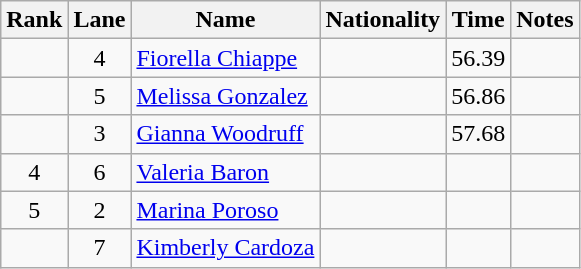<table class="wikitable sortable" style="text-align:center">
<tr>
<th>Rank</th>
<th>Lane</th>
<th>Name</th>
<th>Nationality</th>
<th>Time</th>
<th>Notes</th>
</tr>
<tr>
<td></td>
<td>4</td>
<td align=left><a href='#'>Fiorella Chiappe</a></td>
<td align=left></td>
<td>56.39</td>
<td></td>
</tr>
<tr>
<td></td>
<td>5</td>
<td align=left><a href='#'>Melissa Gonzalez</a></td>
<td align=left></td>
<td>56.86</td>
<td></td>
</tr>
<tr>
<td></td>
<td>3</td>
<td align=left><a href='#'>Gianna Woodruff</a></td>
<td align=left></td>
<td>57.68</td>
<td></td>
</tr>
<tr>
<td>4</td>
<td>6</td>
<td align=left><a href='#'>Valeria Baron</a></td>
<td align=left></td>
<td></td>
<td></td>
</tr>
<tr>
<td>5</td>
<td>2</td>
<td align=left><a href='#'>Marina Poroso</a></td>
<td align=left></td>
<td></td>
<td></td>
</tr>
<tr>
<td></td>
<td>7</td>
<td align=left><a href='#'>Kimberly Cardoza</a></td>
<td align=left></td>
<td></td>
<td></td>
</tr>
</table>
